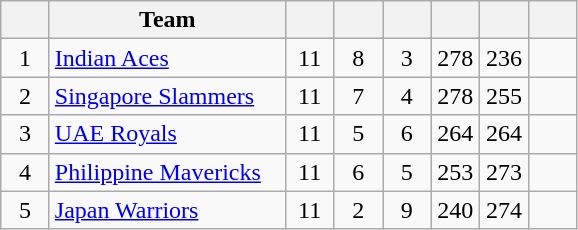<table class="wikitable sortable" style="text-align: center">
<tr>
<th style="width:25px"></th>
<th style="width:150px">Team</th>
<th style="width:25px"></th>
<th style="width:25px"></th>
<th style="width:25px"></th>
<th style="width:25px"></th>
<th style="width:25px"></th>
<th style="width:25px"></th>
</tr>
<tr>
<td>1</td>
<td style="text-align: left"> <a href='#'>Indian Aces</a></td>
<td>11</td>
<td>8</td>
<td>3</td>
<td>278</td>
<td>236</td>
<td></td>
</tr>
<tr>
<td>2</td>
<td style="text-align: left"> <a href='#'>Singapore Slammers</a></td>
<td>11</td>
<td>7</td>
<td>4</td>
<td>278</td>
<td>255</td>
<td></td>
</tr>
<tr>
<td>3</td>
<td style="text-align: left"> <a href='#'>UAE Royals</a></td>
<td>11</td>
<td>5</td>
<td>6</td>
<td>264</td>
<td>264</td>
<td></td>
</tr>
<tr>
<td>4</td>
<td style="text-align: left"> <a href='#'>Philippine Mavericks</a></td>
<td>11</td>
<td>6</td>
<td>5</td>
<td>253</td>
<td>273</td>
<td></td>
</tr>
<tr>
<td>5</td>
<td style="text-align: left"> <a href='#'>Japan Warriors</a></td>
<td>11</td>
<td>2</td>
<td>9</td>
<td>240</td>
<td>274</td>
<td></td>
</tr>
</table>
